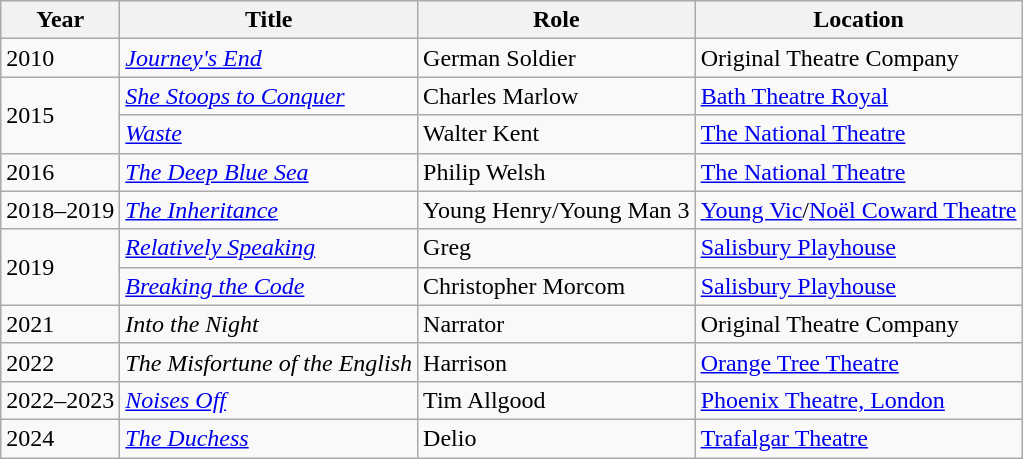<table class="wikitable sortable">
<tr>
<th>Year</th>
<th>Title</th>
<th>Role</th>
<th>Location</th>
</tr>
<tr>
<td>2010</td>
<td><em><a href='#'>Journey's End</a></em></td>
<td>German Soldier</td>
<td>Original Theatre Company</td>
</tr>
<tr>
<td rowspan="2">2015</td>
<td><em><a href='#'>She Stoops to Conquer</a></em></td>
<td>Charles Marlow</td>
<td><a href='#'>Bath Theatre Royal</a></td>
</tr>
<tr>
<td><em><a href='#'>Waste</a></em></td>
<td>Walter Kent</td>
<td><a href='#'>The National Theatre</a></td>
</tr>
<tr>
<td>2016</td>
<td><em><a href='#'>The Deep Blue Sea</a></em></td>
<td>Philip Welsh</td>
<td><a href='#'>The National Theatre</a></td>
</tr>
<tr>
<td>2018–2019</td>
<td><em><a href='#'>The Inheritance</a></em></td>
<td>Young Henry/Young Man 3</td>
<td><a href='#'>Young Vic</a>/<a href='#'>Noël Coward Theatre</a></td>
</tr>
<tr>
<td rowspan="2">2019</td>
<td><em><a href='#'>Relatively Speaking</a></em></td>
<td>Greg</td>
<td><a href='#'>Salisbury Playhouse</a></td>
</tr>
<tr>
<td><em><a href='#'>Breaking the Code</a></em></td>
<td>Christopher Morcom</td>
<td><a href='#'>Salisbury Playhouse</a></td>
</tr>
<tr>
<td>2021</td>
<td><em>Into the Night</em></td>
<td>Narrator</td>
<td>Original Theatre Company</td>
</tr>
<tr>
<td>2022</td>
<td><em>The Misfortune of the English</em></td>
<td>Harrison</td>
<td><a href='#'>Orange Tree Theatre</a></td>
</tr>
<tr>
<td>2022–2023</td>
<td><em><a href='#'>Noises Off</a></em></td>
<td>Tim Allgood</td>
<td><a href='#'>Phoenix Theatre, London</a></td>
</tr>
<tr>
<td>2024</td>
<td><em><a href='#'>The Duchess</a></em></td>
<td>Delio</td>
<td><a href='#'>Trafalgar Theatre</a></td>
</tr>
</table>
